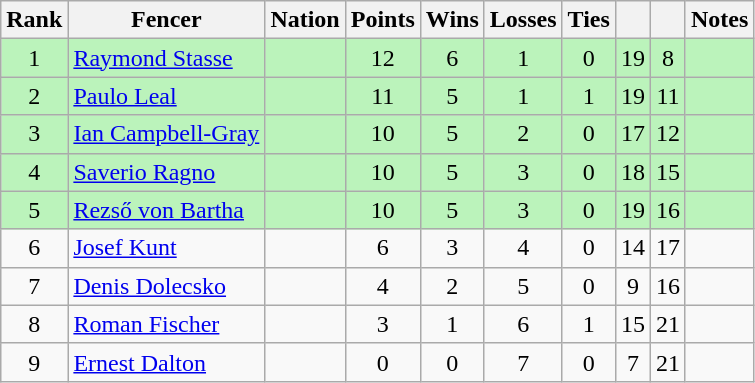<table class="wikitable sortable" style="text-align: center;">
<tr>
<th>Rank</th>
<th>Fencer</th>
<th>Nation</th>
<th>Points</th>
<th>Wins</th>
<th>Losses</th>
<th>Ties</th>
<th></th>
<th></th>
<th>Notes</th>
</tr>
<tr style="background:#bbf3bb;">
<td>1</td>
<td align=left><a href='#'>Raymond Stasse</a></td>
<td align=left></td>
<td>12</td>
<td>6</td>
<td>1</td>
<td>0</td>
<td>19</td>
<td>8</td>
<td></td>
</tr>
<tr style="background:#bbf3bb;">
<td>2</td>
<td align=left><a href='#'>Paulo Leal</a></td>
<td align=left></td>
<td>11</td>
<td>5</td>
<td>1</td>
<td>1</td>
<td>19</td>
<td>11</td>
<td></td>
</tr>
<tr style="background:#bbf3bb;">
<td>3</td>
<td align=left><a href='#'>Ian Campbell-Gray</a></td>
<td align=left></td>
<td>10</td>
<td>5</td>
<td>2</td>
<td>0</td>
<td>17</td>
<td>12</td>
<td></td>
</tr>
<tr style="background:#bbf3bb;">
<td>4</td>
<td align=left><a href='#'>Saverio Ragno</a></td>
<td align=left></td>
<td>10</td>
<td>5</td>
<td>3</td>
<td>0</td>
<td>18</td>
<td>15</td>
<td></td>
</tr>
<tr style="background:#bbf3bb;">
<td>5</td>
<td align=left><a href='#'>Rezső von Bartha</a></td>
<td align=left></td>
<td>10</td>
<td>5</td>
<td>3</td>
<td>0</td>
<td>19</td>
<td>16</td>
<td></td>
</tr>
<tr>
<td>6</td>
<td align=left><a href='#'>Josef Kunt</a></td>
<td align=left></td>
<td>6</td>
<td>3</td>
<td>4</td>
<td>0</td>
<td>14</td>
<td>17</td>
<td></td>
</tr>
<tr>
<td>7</td>
<td align=left><a href='#'>Denis Dolecsko</a></td>
<td align=left></td>
<td>4</td>
<td>2</td>
<td>5</td>
<td>0</td>
<td>9</td>
<td>16</td>
<td></td>
</tr>
<tr>
<td>8</td>
<td align=left><a href='#'>Roman Fischer</a></td>
<td align=left></td>
<td>3</td>
<td>1</td>
<td>6</td>
<td>1</td>
<td>15</td>
<td>21</td>
<td></td>
</tr>
<tr>
<td>9</td>
<td align=left><a href='#'>Ernest Dalton</a></td>
<td align=left></td>
<td>0</td>
<td>0</td>
<td>7</td>
<td>0</td>
<td>7</td>
<td>21</td>
<td></td>
</tr>
</table>
